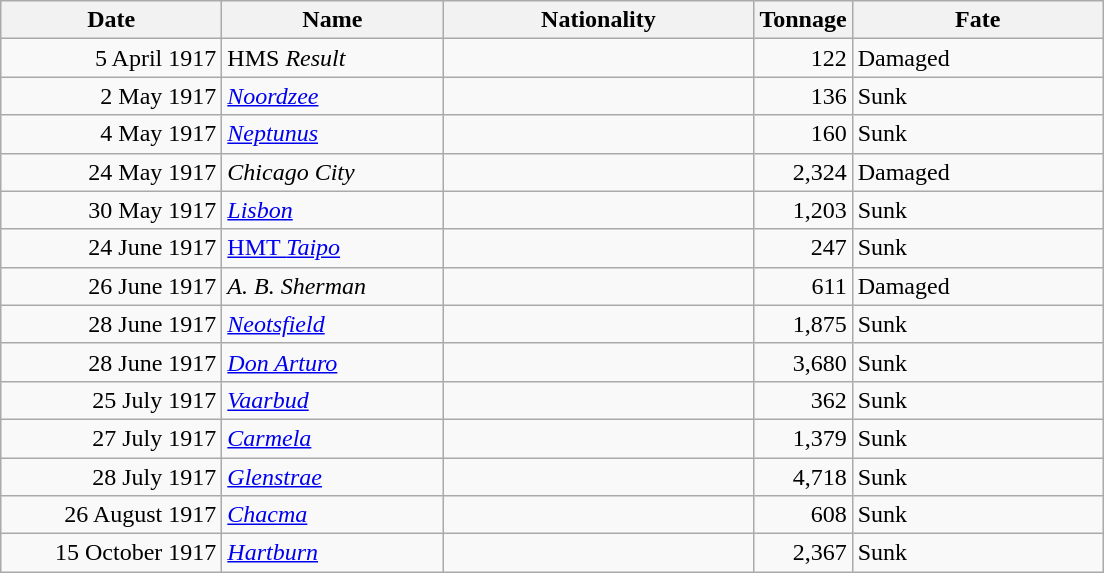<table class="wikitable sortable">
<tr>
<th width="140px">Date</th>
<th width="140px">Name</th>
<th width="200px">Nationality</th>
<th width="25px">Tonnage</th>
<th width="160px">Fate</th>
</tr>
<tr>
<td align="right">5 April 1917</td>
<td align="left">HMS <em>Result</em></td>
<td align="left"></td>
<td align="right">122</td>
<td align="left">Damaged</td>
</tr>
<tr>
<td align="right">2 May 1917</td>
<td align="left"><a href='#'><em>Noordzee</em></a></td>
<td align="left"></td>
<td align="right">136</td>
<td align="left">Sunk</td>
</tr>
<tr>
<td align="right">4 May 1917</td>
<td align="left"><a href='#'><em>Neptunus</em></a></td>
<td align="left"></td>
<td align="right">160</td>
<td align="left">Sunk</td>
</tr>
<tr>
<td align="right">24 May 1917</td>
<td align="left"><em>Chicago City</em></td>
<td align="left"></td>
<td align="right">2,324</td>
<td align="left">Damaged</td>
</tr>
<tr>
<td align="right">30 May 1917</td>
<td align="left"><a href='#'><em>Lisbon</em></a></td>
<td align="left"></td>
<td align="right">1,203</td>
<td align="left">Sunk</td>
</tr>
<tr>
<td align="right">24 June 1917</td>
<td align="left"><a href='#'>HMT <em>Taipo</em></a></td>
<td align="left"></td>
<td align="right">247</td>
<td align="left">Sunk</td>
</tr>
<tr>
<td align="right">26 June 1917</td>
<td align="left"><em>A. B. Sherman</em></td>
<td align="left"></td>
<td align="right">611</td>
<td align="left">Damaged</td>
</tr>
<tr>
<td align="right">28 June 1917</td>
<td align="left"><a href='#'><em>Neotsfield</em></a></td>
<td align="left"></td>
<td align="right">1,875</td>
<td align="left">Sunk</td>
</tr>
<tr>
<td align="right">28 June 1917</td>
<td align="left"><a href='#'><em>Don Arturo</em></a></td>
<td align="left"></td>
<td align="right">3,680</td>
<td align="left">Sunk</td>
</tr>
<tr>
<td align="right">25 July 1917</td>
<td align="left"><a href='#'><em>Vaarbud</em></a></td>
<td align="left"></td>
<td align="right">362</td>
<td align="left">Sunk</td>
</tr>
<tr>
<td align="right">27 July 1917</td>
<td align="left"><a href='#'><em>Carmela</em></a></td>
<td align="left"></td>
<td align="right">1,379</td>
<td align="left">Sunk</td>
</tr>
<tr>
<td align="right">28 July 1917</td>
<td align="left"><a href='#'><em>Glenstrae</em></a></td>
<td align="left"></td>
<td align="right">4,718</td>
<td align="left">Sunk</td>
</tr>
<tr>
<td align="right">26 August 1917</td>
<td align="left"><a href='#'><em>Chacma</em></a></td>
<td align="left"></td>
<td align="right">608</td>
<td align="left">Sunk</td>
</tr>
<tr>
<td align="right">15 October 1917</td>
<td align="left"><a href='#'><em>Hartburn</em></a></td>
<td align="left"></td>
<td align="right">2,367</td>
<td align="left">Sunk</td>
</tr>
</table>
